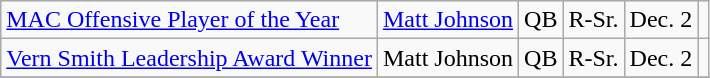<table class="wikitable">
<tr>
<td><a href='#'>MAC Offensive Player of the Year</a></td>
<td><a href='#'>Matt Johnson</a></td>
<td>QB</td>
<td>R-Sr.</td>
<td>Dec. 2</td>
<td></td>
</tr>
<tr>
<td><a href='#'>Vern Smith Leadership Award Winner</a></td>
<td>Matt Johnson</td>
<td>QB</td>
<td>R-Sr.</td>
<td>Dec. 2</td>
<td></td>
</tr>
<tr>
</tr>
</table>
